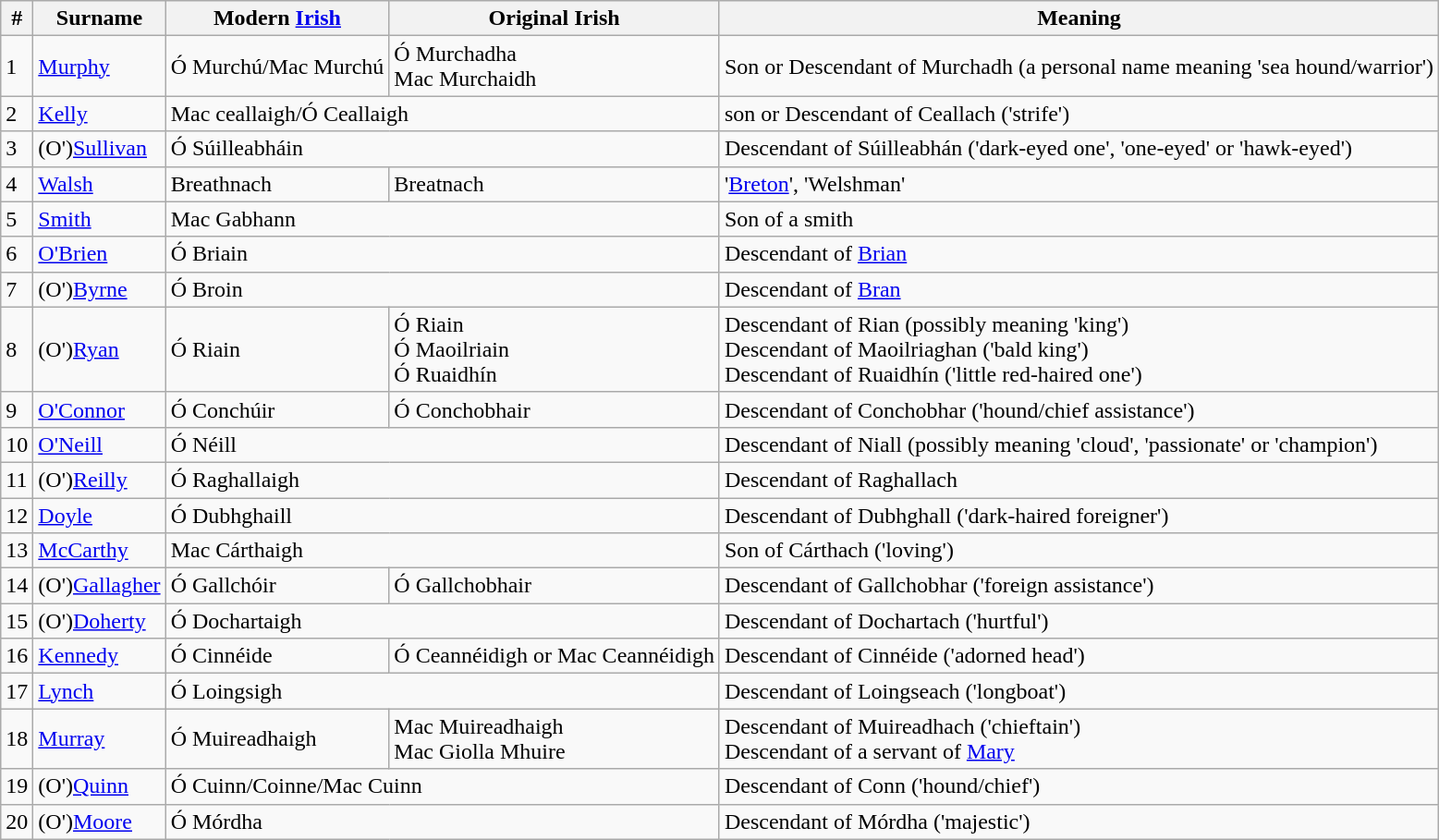<table class="wikitable">
<tr>
<th>#</th>
<th>Surname</th>
<th>Modern <a href='#'>Irish</a></th>
<th>Original Irish</th>
<th>Meaning</th>
</tr>
<tr>
<td>1</td>
<td><a href='#'>Murphy</a></td>
<td>Ó Murchú/Mac Murchú</td>
<td>Ó Murchadha <br>Mac Murchaidh</td>
<td>Son or Descendant of Murchadh (a personal name meaning 'sea hound/warrior')</td>
</tr>
<tr>
<td>2</td>
<td><a href='#'>Kelly</a></td>
<td colspan="2">Mac ceallaigh/Ó Ceallaigh</td>
<td>son or Descendant of Ceallach ('strife')</td>
</tr>
<tr>
<td>3</td>
<td>(O')<a href='#'>Sullivan</a></td>
<td colspan="2">Ó Súilleabháin</td>
<td>Descendant of Súilleabhán ('dark-eyed one', 'one-eyed' or 'hawk-eyed')</td>
</tr>
<tr>
<td>4</td>
<td><a href='#'>Walsh</a></td>
<td>Breathnach</td>
<td>Breatnach</td>
<td>'<a href='#'>Breton</a>', 'Welshman'</td>
</tr>
<tr>
<td>5</td>
<td><a href='#'>Smith</a></td>
<td colspan="2">Mac Gabhann</td>
<td>Son of a smith</td>
</tr>
<tr>
<td>6</td>
<td><a href='#'>O'Brien</a></td>
<td colspan="2">Ó Briain</td>
<td>Descendant of <a href='#'>Brian</a></td>
</tr>
<tr>
<td>7</td>
<td>(O')<a href='#'>Byrne</a></td>
<td colspan="2">Ó Broin</td>
<td>Descendant of <a href='#'>Bran</a></td>
</tr>
<tr>
<td>8</td>
<td>(O')<a href='#'>Ryan</a></td>
<td>Ó Riain</td>
<td>Ó Riain<br>Ó Maoilriain<br>Ó Ruaidhín</td>
<td>Descendant of Rian (possibly meaning 'king')<br>Descendant of Maoilriaghan ('bald king')<br>Descendant of Ruaidhín ('little red-haired one')</td>
</tr>
<tr>
<td>9</td>
<td><a href='#'>O'Connor</a></td>
<td>Ó Conchúir</td>
<td>Ó Conchobhair</td>
<td>Descendant of Conchobhar ('hound/chief assistance')</td>
</tr>
<tr>
<td>10</td>
<td><a href='#'>O'Neill</a></td>
<td colspan="2">Ó Néill</td>
<td>Descendant of Niall (possibly meaning 'cloud', 'passionate' or 'champion')</td>
</tr>
<tr>
<td>11</td>
<td>(O')<a href='#'>Reilly</a></td>
<td colspan="2">Ó Raghallaigh</td>
<td>Descendant of Raghallach</td>
</tr>
<tr>
<td>12</td>
<td><a href='#'>Doyle</a></td>
<td colspan="2">Ó Dubhghaill</td>
<td>Descendant of Dubhghall ('dark-haired foreigner')</td>
</tr>
<tr>
<td>13</td>
<td><a href='#'>McCarthy</a></td>
<td colspan="2">Mac Cárthaigh</td>
<td>Son of Cárthach ('loving')</td>
</tr>
<tr>
<td>14</td>
<td>(O')<a href='#'>Gallagher</a></td>
<td>Ó Gallchóir</td>
<td>Ó Gallchobhair</td>
<td>Descendant of Gallchobhar ('foreign assistance')</td>
</tr>
<tr>
<td>15</td>
<td>(O')<a href='#'>Doherty</a></td>
<td colspan="2">Ó Dochartaigh</td>
<td>Descendant of Dochartach ('hurtful')</td>
</tr>
<tr>
<td>16</td>
<td><a href='#'>Kennedy</a></td>
<td>Ó Cinnéide</td>
<td>Ó Ceannéidigh or Mac Ceannéidigh</td>
<td>Descendant of Cinnéide ('adorned head')</td>
</tr>
<tr>
<td>17</td>
<td><a href='#'>Lynch</a></td>
<td colspan="2">Ó Loingsigh</td>
<td>Descendant of Loingseach ('longboat')</td>
</tr>
<tr>
<td>18</td>
<td><a href='#'>Murray</a></td>
<td>Ó Muireadhaigh</td>
<td>Mac Muireadhaigh <br> Mac Giolla Mhuire</td>
<td>Descendant of Muireadhach ('chieftain')<br> Descendant of a servant of <a href='#'>Mary</a></td>
</tr>
<tr>
<td>19</td>
<td>(O')<a href='#'>Quinn</a></td>
<td colspan="2">Ó Cuinn/Coinne/Mac Cuinn</td>
<td>Descendant of Conn ('hound/chief')</td>
</tr>
<tr>
<td>20</td>
<td>(O')<a href='#'>Moore</a></td>
<td colspan="2">Ó Mórdha</td>
<td>Descendant of Mórdha ('majestic')</td>
</tr>
</table>
